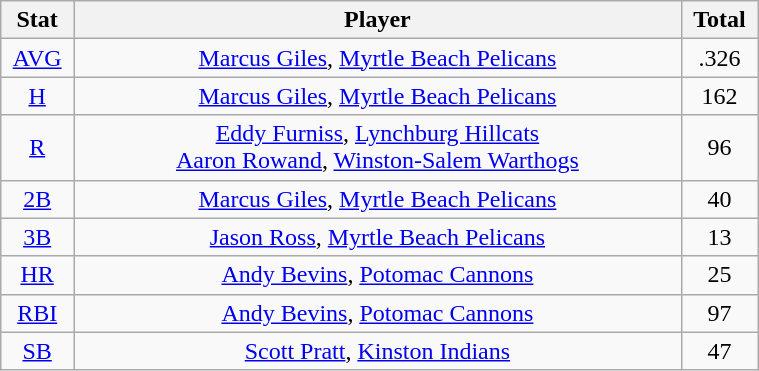<table class="wikitable" width="40%" style="text-align:center;">
<tr>
<th width="5%">Stat</th>
<th width="60%">Player</th>
<th width="5%">Total</th>
</tr>
<tr>
<td><a href='#'>AVG</a></td>
<td><a href='#'>Marcus Giles</a>, <a href='#'>Myrtle Beach Pelicans</a></td>
<td>.326</td>
</tr>
<tr>
<td><a href='#'>H</a></td>
<td><a href='#'>Marcus Giles</a>, <a href='#'>Myrtle Beach Pelicans</a></td>
<td>162</td>
</tr>
<tr>
<td><a href='#'>R</a></td>
<td><a href='#'>Eddy Furniss</a>, <a href='#'>Lynchburg Hillcats</a> <br> <a href='#'>Aaron Rowand</a>, <a href='#'>Winston-Salem Warthogs</a></td>
<td>96</td>
</tr>
<tr>
<td><a href='#'>2B</a></td>
<td><a href='#'>Marcus Giles</a>, <a href='#'>Myrtle Beach Pelicans</a></td>
<td>40</td>
</tr>
<tr>
<td><a href='#'>3B</a></td>
<td><a href='#'>Jason Ross</a>, <a href='#'>Myrtle Beach Pelicans</a></td>
<td>13</td>
</tr>
<tr>
<td><a href='#'>HR</a></td>
<td><a href='#'>Andy Bevins</a>, <a href='#'>Potomac Cannons</a></td>
<td>25</td>
</tr>
<tr>
<td><a href='#'>RBI</a></td>
<td><a href='#'>Andy Bevins</a>, <a href='#'>Potomac Cannons</a></td>
<td>97</td>
</tr>
<tr>
<td><a href='#'>SB</a></td>
<td><a href='#'>Scott Pratt</a>, <a href='#'>Kinston Indians</a></td>
<td>47</td>
</tr>
</table>
